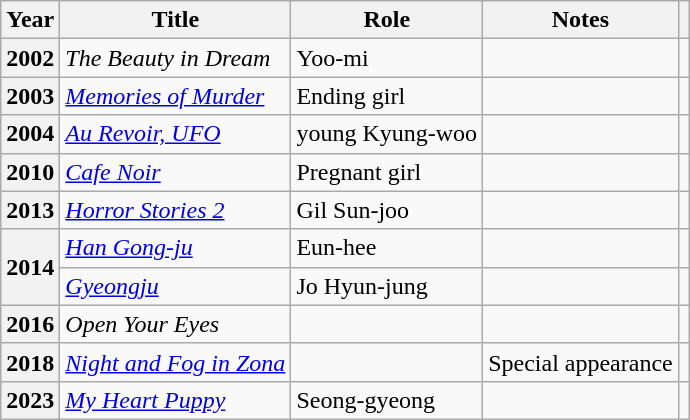<table class="wikitable sortable plainrowheaders">
<tr>
<th scope="col">Year</th>
<th scope="col">Title</th>
<th scope="col">Role</th>
<th scope="col">Notes</th>
<th scope="col" class="unsortable"></th>
</tr>
<tr>
<th scope="row">2002</th>
<td><em>The Beauty in Dream</em></td>
<td>Yoo-mi</td>
<td></td>
<td></td>
</tr>
<tr>
<th scope="row">2003</th>
<td><em><a href='#'>Memories of Murder</a></em></td>
<td>Ending girl</td>
<td></td>
<td></td>
</tr>
<tr>
<th scope="row">2004</th>
<td><em><a href='#'>Au Revoir, UFO</a></em></td>
<td>young Kyung-woo</td>
<td></td>
<td></td>
</tr>
<tr>
<th scope="row">2010</th>
<td><em><a href='#'>Cafe Noir</a></em></td>
<td>Pregnant girl</td>
<td></td>
<td></td>
</tr>
<tr>
<th scope="row">2013</th>
<td><em><a href='#'>Horror Stories 2</a></em></td>
<td>Gil Sun-joo</td>
<td></td>
<td></td>
</tr>
<tr>
<th scope="row" rowspan=2>2014</th>
<td><em><a href='#'>Han Gong-ju</a></em></td>
<td>Eun-hee</td>
<td></td>
<td></td>
</tr>
<tr>
<td><em><a href='#'>Gyeongju</a></em></td>
<td>Jo Hyun-jung</td>
<td></td>
<td></td>
</tr>
<tr>
<th scope="row">2016</th>
<td><em>Open Your Eyes</em></td>
<td></td>
<td></td>
<td></td>
</tr>
<tr>
<th scope="row">2018</th>
<td><em><a href='#'>Night and Fog in Zona</a></em></td>
<td></td>
<td>Special appearance</td>
<td></td>
</tr>
<tr>
<th scope="row">2023</th>
<td><em><a href='#'>My Heart Puppy</a></em></td>
<td>Seong-gyeong</td>
<td></td>
<td></td>
</tr>
</table>
